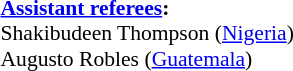<table style="width:100%; font-size:90%;">
<tr>
<td><br><strong><a href='#'>Assistant referees</a>:</strong>
<br>Shakibudeen Thompson (<a href='#'>Nigeria</a>)
<br>Augusto Robles (<a href='#'>Guatemala</a>)</td>
</tr>
</table>
